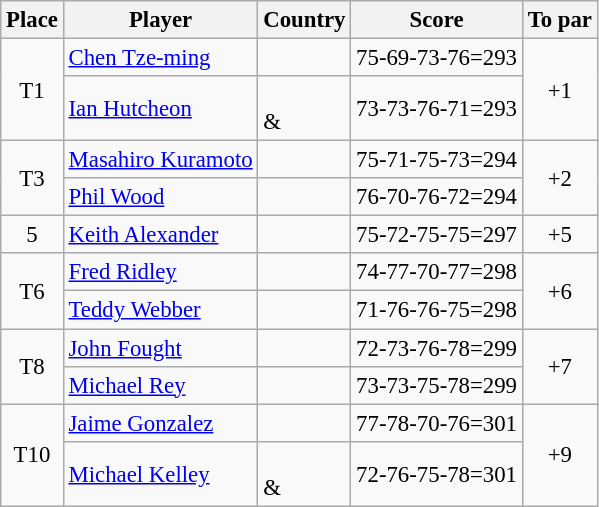<table class="wikitable" style="font-size:95%;">
<tr>
<th>Place</th>
<th>Player</th>
<th>Country</th>
<th>Score</th>
<th>To par</th>
</tr>
<tr>
<td align=center rowspan=2>T1</td>
<td><a href='#'>Chen Tze-ming</a></td>
<td></td>
<td>75-69-73-76=293</td>
<td align=center rowspan=2>+1</td>
</tr>
<tr>
<td><a href='#'>Ian Hutcheon</a></td>
<td><br>& </td>
<td>73-73-76-71=293</td>
</tr>
<tr>
<td align=center rowspan=2>T3</td>
<td><a href='#'>Masahiro Kuramoto</a></td>
<td></td>
<td>75-71-75-73=294</td>
<td align=center rowspan=2>+2</td>
</tr>
<tr>
<td><a href='#'>Phil Wood</a></td>
<td></td>
<td>76-70-76-72=294<br></td>
</tr>
<tr>
<td align=center>5</td>
<td><a href='#'>Keith Alexander</a></td>
<td></td>
<td>75-72-75-75=297</td>
<td align=center>+5</td>
</tr>
<tr>
<td align=center rowspan=2>T6</td>
<td><a href='#'>Fred Ridley</a></td>
<td></td>
<td>74-77-70-77=298</td>
<td rowspan="2" align="center">+6</td>
</tr>
<tr>
<td><a href='#'>Teddy Webber</a></td>
<td></td>
<td>71-76-76-75=298</td>
</tr>
<tr>
<td align=center rowspan=2>T8</td>
<td><a href='#'>John Fought</a></td>
<td></td>
<td>72-73-76-78=299</td>
<td align=center rowspan=2>+7</td>
</tr>
<tr>
<td><a href='#'>Michael Rey</a></td>
<td></td>
<td>73-73-75-78=299</td>
</tr>
<tr>
<td align=center rowspan=2>T10</td>
<td><a href='#'>Jaime Gonzalez</a></td>
<td></td>
<td>77-78-70-76=301</td>
<td align=center rowspan=2>+9</td>
</tr>
<tr>
<td><a href='#'>Michael Kelley</a></td>
<td><br>& </td>
<td>72-76-75-78=301</td>
</tr>
</table>
